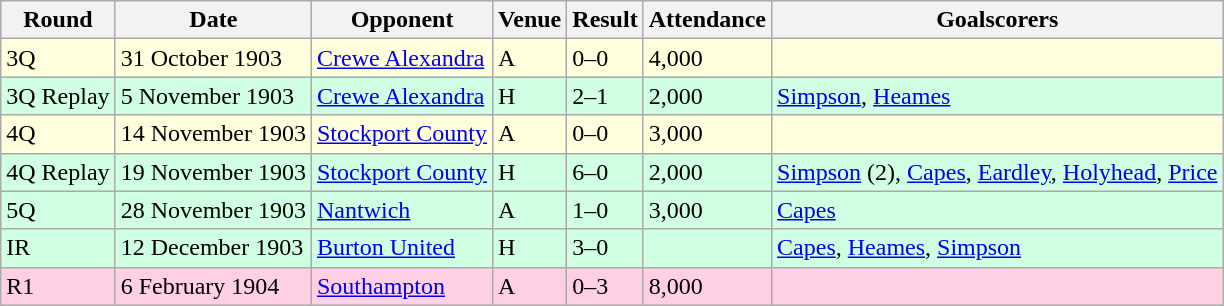<table class="wikitable">
<tr>
<th>Round</th>
<th>Date</th>
<th>Opponent</th>
<th>Venue</th>
<th>Result</th>
<th>Attendance</th>
<th>Goalscorers</th>
</tr>
<tr style="background-color: #ffffdd;">
<td>3Q</td>
<td>31 October 1903</td>
<td><a href='#'>Crewe Alexandra</a></td>
<td>A</td>
<td>0–0</td>
<td>4,000</td>
<td></td>
</tr>
<tr style="background-color: #d0ffe3;">
<td>3Q Replay</td>
<td>5 November 1903</td>
<td><a href='#'>Crewe Alexandra</a></td>
<td>H</td>
<td>2–1</td>
<td>2,000</td>
<td><a href='#'>Simpson</a>, <a href='#'>Heames</a></td>
</tr>
<tr style="background-color: #ffffdd;">
<td>4Q</td>
<td>14 November 1903</td>
<td><a href='#'>Stockport County</a></td>
<td>A</td>
<td>0–0</td>
<td>3,000</td>
<td></td>
</tr>
<tr style="background-color: #d0ffe3;">
<td>4Q Replay</td>
<td>19 November 1903</td>
<td><a href='#'>Stockport County</a></td>
<td>H</td>
<td>6–0</td>
<td>2,000</td>
<td><a href='#'>Simpson</a> (2), <a href='#'>Capes</a>, <a href='#'>Eardley</a>, <a href='#'>Holyhead</a>, <a href='#'>Price</a></td>
</tr>
<tr style="background-color: #d0ffe3;">
<td>5Q</td>
<td>28 November 1903</td>
<td><a href='#'>Nantwich</a></td>
<td>A</td>
<td>1–0</td>
<td>3,000</td>
<td><a href='#'>Capes</a></td>
</tr>
<tr style="background-color: #d0ffe3;">
<td>IR</td>
<td>12 December 1903</td>
<td><a href='#'>Burton United</a></td>
<td>H</td>
<td>3–0</td>
<td></td>
<td><a href='#'>Capes</a>, <a href='#'>Heames</a>, <a href='#'>Simpson</a></td>
</tr>
<tr style="background-color: #ffd0e3;">
<td>R1</td>
<td>6 February 1904</td>
<td><a href='#'>Southampton</a></td>
<td>A</td>
<td>0–3</td>
<td>8,000</td>
<td></td>
</tr>
</table>
